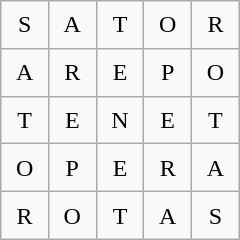<table class="wikitable" style="margin-left:auto;margin-right:auto;text-align:center;width:10em;height:10em;table-layout:fixed;">
<tr>
<td>S</td>
<td>A</td>
<td>T</td>
<td>O</td>
<td>R</td>
</tr>
<tr>
<td>A</td>
<td>R</td>
<td>E</td>
<td>P</td>
<td>O</td>
</tr>
<tr>
<td>T</td>
<td>E</td>
<td>N</td>
<td>E</td>
<td>T</td>
</tr>
<tr>
<td>O</td>
<td>P</td>
<td>E</td>
<td>R</td>
<td>A</td>
</tr>
<tr>
<td>R</td>
<td>O</td>
<td>T</td>
<td>A</td>
<td>S</td>
</tr>
</table>
